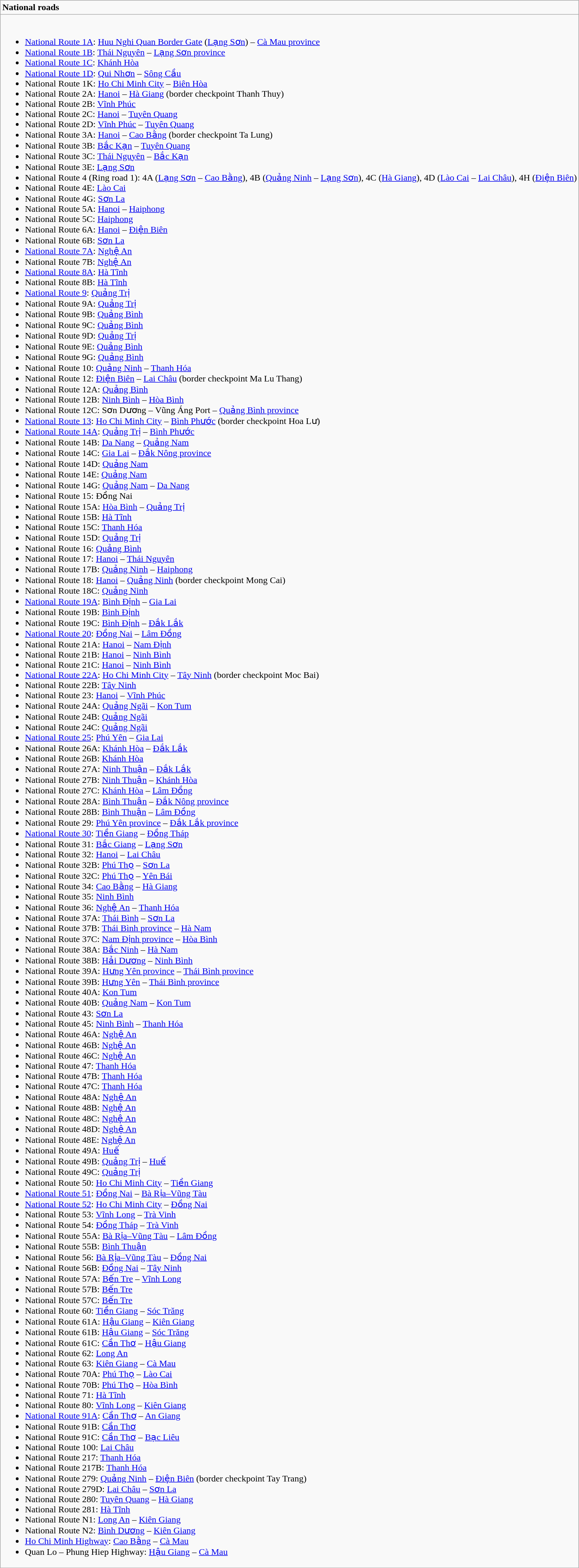<table role="presentation" class="wikitable mw-collapsible mw-collapsed">
<tr>
<td><strong>National roads</strong></td>
</tr>
<tr>
<td><br><ul><li><a href='#'>National Route 1A</a>: <a href='#'>Huu Nghi Quan Border Gate</a> (<a href='#'>Lạng Sơn</a>) – <a href='#'>Cà Mau province</a></li><li><a href='#'>National Route 1B</a>: <a href='#'>Thái Nguyên</a> – <a href='#'>Lạng Sơn province</a></li><li><a href='#'>National Route 1C</a>: <a href='#'>Khánh Hòa</a></li><li><a href='#'>National Route 1D</a>: <a href='#'>Qui Nhơn</a> – <a href='#'>Sông Cầu</a></li><li>National Route 1K: <a href='#'>Ho Chi Minh City</a> – <a href='#'>Biên Hòa</a></li><li>National Route 2A: <a href='#'>Hanoi</a> – <a href='#'>Hà Giang</a> (border checkpoint Thanh Thuy)</li><li>National Route 2B: <a href='#'>Vĩnh Phúc</a></li><li>National Route 2C: <a href='#'>Hanoi</a> – <a href='#'>Tuyên Quang</a></li><li>National Route 2D: <a href='#'>Vĩnh Phúc</a> – <a href='#'>Tuyên Quang</a></li><li>National Route 3A: <a href='#'>Hanoi</a> – <a href='#'>Cao Bằng</a> (border checkpoint Ta Lung)</li><li>National Route 3B: <a href='#'>Bắc Kạn</a> – <a href='#'>Tuyên Quang</a></li><li>National Route 3C: <a href='#'>Thái Nguyên</a> – <a href='#'>Bắc Kạn</a></li><li>National Route 3E: <a href='#'>Lạng Sơn</a></li><li>National Route 4 (Ring road 1): 4A (<a href='#'>Lạng Sơn</a> – <a href='#'>Cao Bằng</a>), 4B (<a href='#'>Quảng Ninh</a> – <a href='#'>Lạng Sơn</a>), 4C (<a href='#'>Hà Giang</a>), 4D (<a href='#'>Lào Cai</a> – <a href='#'>Lai Châu</a>), 4H (<a href='#'>Điện Biên</a>)</li><li>National Route 4E: <a href='#'>Lào Cai</a></li><li>National Route 4G: <a href='#'>Sơn La</a></li><li>National Route 5A: <a href='#'>Hanoi</a> – <a href='#'>Haiphong</a></li><li>National Route 5C: <a href='#'>Haiphong</a></li><li>National Route 6A: <a href='#'>Hanoi</a> – <a href='#'>Điện Biên</a></li><li>National Route 6B: <a href='#'>Sơn La</a></li><li><a href='#'>National Route 7A</a>: <a href='#'>Nghệ An</a></li><li>National Route 7B: <a href='#'>Nghệ An</a></li><li><a href='#'>National Route 8A</a>: <a href='#'>Hà Tĩnh</a></li><li>National Route 8B: <a href='#'>Hà Tĩnh</a></li><li><a href='#'>National Route 9</a>: <a href='#'>Quảng Trị</a></li><li>National Route 9A: <a href='#'>Quảng Trị</a></li><li>National Route 9B: <a href='#'>Quảng Bình</a></li><li>National Route 9C: <a href='#'>Quảng Bình</a></li><li>National Route 9D: <a href='#'>Quảng Trị</a></li><li>National Route 9E: <a href='#'>Quảng Bình</a></li><li>National Route 9G: <a href='#'>Quảng Bình</a></li><li>National Route 10: <a href='#'>Quảng Ninh</a> – <a href='#'>Thanh Hóa</a></li><li>National Route 12: <a href='#'>Điện Biên</a> – <a href='#'>Lai Châu</a> (border checkpoint Ma Lu Thang)</li><li>National Route 12A: <a href='#'>Quảng Bình</a></li><li>National Route 12B: <a href='#'>Ninh Bình</a> – <a href='#'>Hòa Bình</a></li><li>National Route 12C: Sơn Dương – Vũng Áng Port – <a href='#'>Quảng Bình province</a></li><li><a href='#'>National Route 13</a>: <a href='#'>Ho Chi Minh City</a> – <a href='#'>Bình Phước</a> (border checkpoint Hoa Lư)</li><li><a href='#'>National Route 14A</a>: <a href='#'>Quảng Trị</a> – <a href='#'>Bình Phước</a></li><li>National Route 14B: <a href='#'>Da Nang</a> – <a href='#'>Quảng Nam</a></li><li>National Route 14C: <a href='#'>Gia Lai</a> – <a href='#'>Đắk Nông province</a></li><li>National Route 14D: <a href='#'>Quảng Nam</a></li><li>National Route 14E: <a href='#'>Quảng Nam</a></li><li>National Route 14G: <a href='#'>Quảng Nam</a> – <a href='#'>Da Nang</a></li><li>National Route 15: Đồng Nai</li><li>National Route 15A: <a href='#'>Hòa Bình</a> – <a href='#'>Quảng Trị</a></li><li>National Route 15B: <a href='#'>Hà Tĩnh</a></li><li>National Route 15C: <a href='#'>Thanh Hóa</a></li><li>National Route 15D: <a href='#'>Quảng Trị</a></li><li>National Route 16: <a href='#'>Quảng Bình</a></li><li>National Route 17: <a href='#'>Hanoi</a> – <a href='#'>Thái Nguyên</a></li><li>National Route 17B: <a href='#'>Quảng Ninh</a> – <a href='#'>Haiphong</a></li><li>National Route 18: <a href='#'>Hanoi</a> – <a href='#'>Quảng Ninh</a> (border checkpoint Mong Cai)</li><li>National Route 18C: <a href='#'>Quảng Ninh</a></li><li><a href='#'>National Route 19A</a>: <a href='#'>Bình Định</a> – <a href='#'>Gia Lai</a></li><li>National Route 19B: <a href='#'>Bình Định</a></li><li>National Route 19C: <a href='#'>Bình Định</a> – <a href='#'>Đắk Lắk</a></li><li><a href='#'>National Route 20</a>: <a href='#'>Đồng Nai</a> – <a href='#'>Lâm Đồng</a></li><li>National Route 21A: <a href='#'>Hanoi</a> – <a href='#'>Nam Định</a></li><li>National Route 21B: <a href='#'>Hanoi</a> – <a href='#'>Ninh Bình</a></li><li>National Route 21C: <a href='#'>Hanoi</a> – <a href='#'>Ninh Bình</a></li><li><a href='#'>National Route 22A</a>: <a href='#'>Ho Chi Minh City</a> – <a href='#'>Tây Ninh</a> (border checkpoint Moc Bai)</li><li>National Route 22B: <a href='#'>Tây Ninh</a></li><li>National Route 23: <a href='#'>Hanoi</a> – <a href='#'>Vĩnh Phúc</a></li><li>National Route 24A: <a href='#'>Quảng Ngãi</a> – <a href='#'>Kon Tum</a></li><li>National Route 24B: <a href='#'>Quảng Ngãi</a></li><li>National Route 24C: <a href='#'>Quảng Ngãi</a></li><li><a href='#'>National Route 25</a>: <a href='#'>Phú Yên</a> – <a href='#'>Gia Lai</a></li><li>National Route 26A: <a href='#'>Khánh Hòa</a> – <a href='#'>Đắk Lắk</a></li><li>National Route 26B: <a href='#'>Khánh Hòa</a></li><li>National Route 27A: <a href='#'>Ninh Thuận</a> – <a href='#'>Đắk Lắk</a></li><li>National Route 27B: <a href='#'>Ninh Thuận</a> – <a href='#'>Khánh Hòa</a></li><li>National Route 27C: <a href='#'>Khánh Hòa</a> – <a href='#'>Lâm Đồng</a></li><li>National Route 28A: <a href='#'>Bình Thuận</a> – <a href='#'>Đắk Nông province</a></li><li>National Route 28B: <a href='#'>Bình Thuận</a> – <a href='#'>Lâm Đồng</a></li><li>National Route 29: <a href='#'>Phú Yên province</a> – <a href='#'>Đắk Lắk province</a></li><li><a href='#'>National Route 30</a>: <a href='#'>Tiền Giang</a> – <a href='#'>Đồng Tháp</a></li><li>National Route 31: <a href='#'>Bắc Giang</a> – <a href='#'>Lạng Sơn</a></li><li>National Route 32: <a href='#'>Hanoi</a> – <a href='#'>Lai Châu</a></li><li>National Route 32B: <a href='#'>Phú Thọ</a> – <a href='#'>Sơn La</a></li><li>National Route 32C: <a href='#'>Phú Thọ</a> – <a href='#'>Yên Bái</a></li><li>National Route 34: <a href='#'>Cao Bằng</a> – <a href='#'>Hà Giang</a></li><li>National Route 35: <a href='#'>Ninh Bình</a></li><li>National Route 36: <a href='#'>Nghệ An</a> – <a href='#'>Thanh Hóa</a></li><li>National Route 37A: <a href='#'>Thái Bình</a> – <a href='#'>Sơn La</a></li><li>National Route 37B: <a href='#'>Thái Bình province</a> – <a href='#'>Hà Nam</a></li><li>National Route 37C: <a href='#'>Nam Định province</a> – <a href='#'>Hòa Bình</a></li><li>National Route 38A: <a href='#'>Bắc Ninh</a> – <a href='#'>Hà Nam</a></li><li>National Route 38B: <a href='#'>Hải Dương</a> – <a href='#'>Ninh Bình</a></li><li>National Route 39A: <a href='#'>Hưng Yên province</a> – <a href='#'>Thái Bình province</a></li><li>National Route 39B: <a href='#'>Hưng Yên</a> – <a href='#'>Thái Bình province</a></li><li>National Route 40A: <a href='#'>Kon Tum</a></li><li>National Route 40B: <a href='#'>Quảng Nam</a> – <a href='#'>Kon Tum</a></li><li>National Route 43: <a href='#'>Sơn La</a></li><li>National Route 45: <a href='#'>Ninh Bình</a> – <a href='#'>Thanh Hóa</a></li><li>National Route 46A: <a href='#'>Nghệ An</a></li><li>National Route 46B: <a href='#'>Nghệ An</a></li><li>National Route 46C: <a href='#'>Nghệ An</a></li><li>National Route 47: <a href='#'>Thanh Hóa</a></li><li>National Route 47B: <a href='#'>Thanh Hóa</a></li><li>National Route 47C: <a href='#'>Thanh Hóa</a></li><li>National Route 48A: <a href='#'>Nghệ An</a></li><li>National Route 48B: <a href='#'>Nghệ An</a></li><li>National Route 48C: <a href='#'>Nghệ An</a></li><li>National Route 48D: <a href='#'>Nghệ An</a></li><li>National Route 48E: <a href='#'>Nghệ An</a></li><li>National Route 49A: <a href='#'>Huế</a></li><li>National Route 49B: <a href='#'>Quảng Trị</a> – <a href='#'>Huế</a></li><li>National Route 49C: <a href='#'>Quảng Trị</a></li><li>National Route 50: <a href='#'>Ho Chi Minh City</a> – <a href='#'>Tiền Giang</a></li><li><a href='#'>National Route 51</a>: <a href='#'>Đồng Nai</a> – <a href='#'>Bà Rịa–Vũng Tàu</a></li><li><a href='#'>National Route 52</a>: <a href='#'>Ho Chi Minh City</a> – <a href='#'>Đồng Nai</a></li><li>National Route 53: <a href='#'>Vĩnh Long</a> – <a href='#'>Trà Vinh</a></li><li>National Route 54: <a href='#'>Đồng Tháp</a> – <a href='#'>Trà Vinh</a></li><li>National Route 55A: <a href='#'>Bà Rịa–Vũng Tàu</a> – <a href='#'>Lâm Đồng</a></li><li>National Route 55B: <a href='#'>Bình Thuận</a></li><li>National Route 56: <a href='#'>Bà Rịa–Vũng Tàu</a> – <a href='#'>Đồng Nai</a></li><li>National Route 56B: <a href='#'>Đồng Nai</a> – <a href='#'>Tây Ninh</a></li><li>National Route 57A: <a href='#'>Bến Tre</a> – <a href='#'>Vĩnh Long</a></li><li>National Route 57B: <a href='#'>Bến Tre</a></li><li>National Route 57C: <a href='#'>Bến Tre</a></li><li>National Route 60: <a href='#'>Tiền Giang</a> – <a href='#'>Sóc Trăng</a></li><li>National Route 61A: <a href='#'>Hậu Giang</a> – <a href='#'>Kiên Giang</a></li><li>National Route 61B: <a href='#'>Hậu Giang</a> – <a href='#'>Sóc Trăng</a></li><li>National Route 61C: <a href='#'>Cần Thơ</a> – <a href='#'>Hậu Giang</a></li><li>National Route 62: <a href='#'>Long An</a></li><li>National Route 63: <a href='#'>Kiên Giang</a> – <a href='#'>Cà Mau</a></li><li>National Route 70A: <a href='#'>Phú Thọ</a> – <a href='#'>Lào Cai</a></li><li>National Route 70B: <a href='#'>Phú Thọ</a> – <a href='#'>Hòa Bình</a></li><li>National Route 71: <a href='#'>Hà Tĩnh</a></li><li>National Route 80: <a href='#'>Vĩnh Long</a> – <a href='#'>Kiên Giang</a></li><li><a href='#'>National Route 91A</a>: <a href='#'>Cần Thơ</a> – <a href='#'>An Giang</a></li><li>National Route 91B: <a href='#'>Cần Thơ</a></li><li>National Route 91C: <a href='#'>Cần Thơ</a> – <a href='#'>Bạc Liêu</a></li><li>National Route 100: <a href='#'>Lai Châu</a></li><li>National Route 217: <a href='#'>Thanh Hóa</a></li><li>National Route 217B: <a href='#'>Thanh Hóa</a></li><li>National Route 279: <a href='#'>Quảng Ninh</a> – <a href='#'>Điện Biên</a> (border checkpoint Tay Trang)</li><li>National Route 279D: <a href='#'>Lai Châu</a> – <a href='#'>Sơn La</a></li><li>National Route 280: <a href='#'>Tuyên Quang</a> – <a href='#'>Hà Giang</a></li><li>National Route 281: <a href='#'>Hà Tĩnh</a></li><li>National Route N1: <a href='#'>Long An</a> – <a href='#'>Kiên Giang</a></li><li>National Route N2: <a href='#'>Bình Dương</a> – <a href='#'>Kiên Giang</a></li><li><a href='#'>Ho Chi Minh Highway</a>: <a href='#'>Cao Bằng</a> – <a href='#'>Cà Mau</a></li><li>Quan Lo – Phung Hiep Highway: <a href='#'>Hậu Giang</a> – <a href='#'>Cà Mau</a></li></ul></td>
</tr>
</table>
